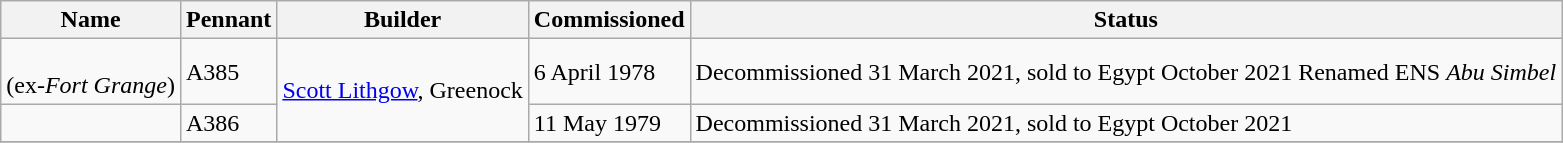<table class="wikitable">
<tr>
<th>Name</th>
<th>Pennant</th>
<th>Builder</th>
<th>Commissioned</th>
<th>Status</th>
</tr>
<tr>
<td><br>(ex-<em>Fort Grange</em>)</td>
<td>A385</td>
<td rowspan=2 align=center><a href='#'>Scott Lithgow</a>, Greenock</td>
<td>6 April 1978</td>
<td>Decommissioned 31 March 2021, sold to Egypt October 2021 Renamed ENS <em>Abu Simbel</em></td>
</tr>
<tr>
<td></td>
<td>A386</td>
<td>11 May 1979</td>
<td>Decommissioned 31 March 2021, sold to Egypt October 2021</td>
</tr>
<tr>
</tr>
</table>
